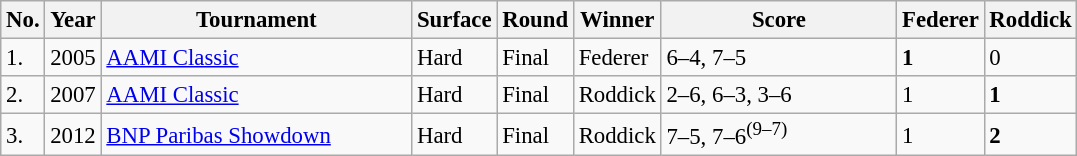<table class="sortable wikitable" style=font-size:95%>
<tr>
<th>No.</th>
<th>Year</th>
<th width=200>Tournament</th>
<th>Surface</th>
<th>Round</th>
<th>Winner</th>
<th width=150>Score</th>
<th>Federer</th>
<th>Roddick</th>
</tr>
<tr>
<td>1.</td>
<td>2005</td>
<td><a href='#'>AAMI Classic</a></td>
<td>Hard</td>
<td>Final</td>
<td>Federer</td>
<td>6–4, 7–5</td>
<td><strong>1</strong></td>
<td>0</td>
</tr>
<tr>
<td>2.</td>
<td>2007</td>
<td><a href='#'>AAMI Classic</a></td>
<td>Hard</td>
<td>Final</td>
<td>Roddick</td>
<td>2–6, 6–3, 3–6</td>
<td>1</td>
<td><strong>1</strong></td>
</tr>
<tr>
<td>3.</td>
<td>2012</td>
<td><a href='#'>BNP Paribas Showdown</a></td>
<td>Hard</td>
<td>Final</td>
<td>Roddick</td>
<td>7–5, 7–6<sup>(9–7)</sup></td>
<td>1</td>
<td><strong>2</strong></td>
</tr>
</table>
